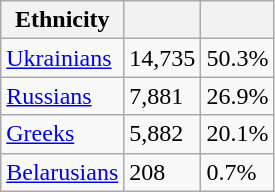<table class="wikitable">
<tr>
<th>Ethnicity</th>
<th></th>
<th></th>
</tr>
<tr>
<td><a href='#'>Ukrainians</a></td>
<td>14,735</td>
<td>50.3%</td>
</tr>
<tr>
<td><a href='#'>Russians</a></td>
<td>7,881</td>
<td>26.9%</td>
</tr>
<tr>
<td><a href='#'>Greeks</a></td>
<td>5,882</td>
<td>20.1%</td>
</tr>
<tr>
<td><a href='#'>Belarusians</a></td>
<td>208</td>
<td>0.7%</td>
</tr>
</table>
